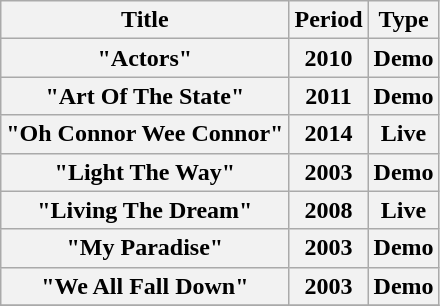<table class="wikitable plainrowheaders" style="text-align:center;" border="1">
<tr>
<th scope="col">Title</th>
<th scope="col">Period</th>
<th scope="col">Type</th>
</tr>
<tr>
<th scope="row">"Actors"</th>
<th scope="row">2010</th>
<th scope="row">Demo</th>
</tr>
<tr>
<th scope="row">"Art Of The State"</th>
<th scope="row">2011</th>
<th scope="row">Demo</th>
</tr>
<tr>
<th scope="row">"Oh Connor Wee Connor"</th>
<th scope="row">2014</th>
<th scope="row">Live</th>
</tr>
<tr>
<th scope="row">"Light The Way"</th>
<th scope="row">2003</th>
<th scope="row">Demo</th>
</tr>
<tr>
<th scope="row">"Living The Dream"</th>
<th scope="row">2008</th>
<th scope="row">Live</th>
</tr>
<tr>
<th scope="row">"My Paradise"</th>
<th scope="row">2003</th>
<th scope="row">Demo</th>
</tr>
<tr>
<th scope="row">"We All Fall Down"</th>
<th scope="row">2003</th>
<th scope="row">Demo</th>
</tr>
<tr>
</tr>
</table>
